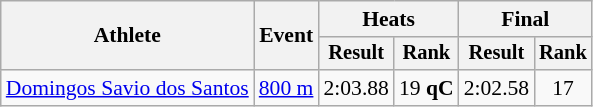<table class="wikitable" style="font-size:90%">
<tr>
<th rowspan=2>Athlete</th>
<th rowspan=2>Event</th>
<th colspan=2>Heats</th>
<th colspan=2>Final</th>
</tr>
<tr style="font-size:95%">
<th>Result</th>
<th>Rank</th>
<th>Result</th>
<th>Rank</th>
</tr>
<tr align=center>
<td align=left><a href='#'>Domingos Savio dos Santos</a></td>
<td align=left><a href='#'>800 m</a></td>
<td>2:03.88</td>
<td>19 <strong>qC</strong></td>
<td>2:02.58</td>
<td>17</td>
</tr>
</table>
